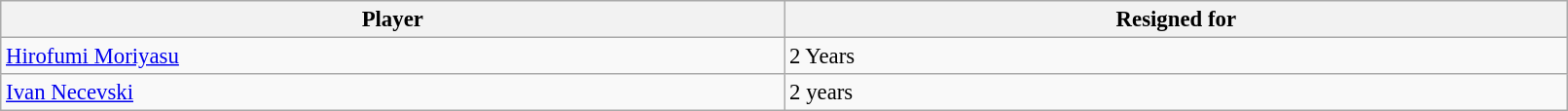<table class="wikitable" style="text-align:center; font-size:95%;width:85%; text-align:left">
<tr>
<th width=10%>Player</th>
<th width=10%>Resigned for</th>
</tr>
<tr>
<td> <a href='#'>Hirofumi Moriyasu</a></td>
<td>2 Years</td>
</tr>
<tr>
<td> <a href='#'>Ivan Necevski</a></td>
<td>2 years</td>
</tr>
</table>
